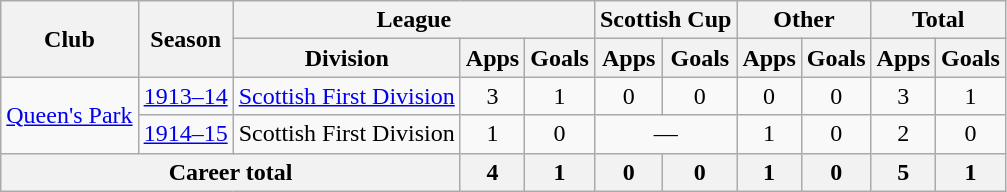<table class="wikitable" style="text-align: center;">
<tr>
<th rowspan="2">Club</th>
<th rowspan="2">Season</th>
<th colspan="3">League</th>
<th colspan="2">Scottish Cup</th>
<th colspan="2">Other</th>
<th colspan="2">Total</th>
</tr>
<tr>
<th>Division</th>
<th>Apps</th>
<th>Goals</th>
<th>Apps</th>
<th>Goals</th>
<th>Apps</th>
<th>Goals</th>
<th>Apps</th>
<th>Goals</th>
</tr>
<tr>
<td rowspan="2"><a href='#'>Queen's Park</a></td>
<td><a href='#'>1913–14</a></td>
<td><a href='#'>Scottish First Division</a></td>
<td>3</td>
<td>1</td>
<td>0</td>
<td>0</td>
<td>0</td>
<td>0</td>
<td>3</td>
<td>1</td>
</tr>
<tr>
<td><a href='#'>1914–15</a></td>
<td>Scottish First Division</td>
<td>1</td>
<td>0</td>
<td colspan="2">―</td>
<td>1</td>
<td>0</td>
<td>2</td>
<td>0</td>
</tr>
<tr>
<th colspan="3">Career total</th>
<th>4</th>
<th>1</th>
<th>0</th>
<th>0</th>
<th>1</th>
<th>0</th>
<th>5</th>
<th>1</th>
</tr>
</table>
